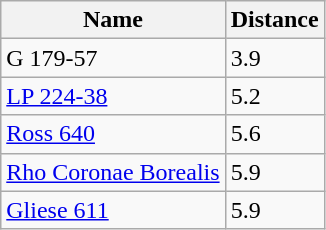<table class="wikitable unsortable">
<tr>
<th>Name</th>
<th>Distance </th>
</tr>
<tr>
<td>G 179-57</td>
<td>3.9</td>
</tr>
<tr>
<td><a href='#'>LP 224-38</a></td>
<td>5.2</td>
</tr>
<tr>
<td><a href='#'>Ross 640</a></td>
<td>5.6</td>
</tr>
<tr>
<td><a href='#'>Rho Coronae Borealis</a></td>
<td>5.9</td>
</tr>
<tr>
<td><a href='#'>Gliese 611</a></td>
<td>5.9</td>
</tr>
</table>
